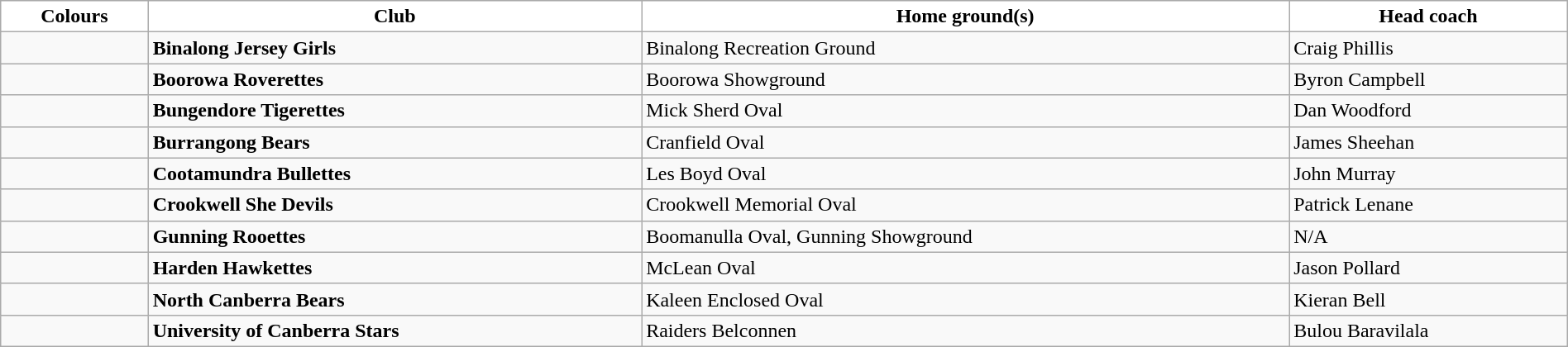<table class="wikitable" style="width:100%; text-align:left">
<tr>
<th style="background:white">Colours</th>
<th style="background:white">Club</th>
<th style="background:white">Home ground(s)</th>
<th style="background:white">Head coach</th>
</tr>
<tr>
<td></td>
<td><strong>Binalong Jersey Girls</strong></td>
<td>Binalong Recreation Ground</td>
<td>Craig Phillis</td>
</tr>
<tr>
<td></td>
<td><strong>Boorowa Roverettes</strong></td>
<td>Boorowa Showground</td>
<td>Byron Campbell</td>
</tr>
<tr>
<td></td>
<td><strong>Bungendore Tigerettes</strong></td>
<td>Mick Sherd Oval</td>
<td>Dan Woodford</td>
</tr>
<tr>
<td></td>
<td><strong>Burrangong Bears</strong></td>
<td>Cranfield Oval</td>
<td>James Sheehan</td>
</tr>
<tr>
<td></td>
<td><strong>Cootamundra Bullettes</strong></td>
<td>Les Boyd Oval</td>
<td>John Murray</td>
</tr>
<tr>
<td></td>
<td><strong>Crookwell She Devils</strong></td>
<td>Crookwell Memorial Oval</td>
<td>Patrick Lenane</td>
</tr>
<tr>
<td></td>
<td><strong>Gunning Rooettes</strong></td>
<td>Boomanulla Oval, Gunning Showground</td>
<td>N/A</td>
</tr>
<tr>
<td></td>
<td><strong>Harden Hawkettes</strong></td>
<td>McLean Oval</td>
<td>Jason Pollard</td>
</tr>
<tr>
<td></td>
<td><strong>North Canberra Bears</strong></td>
<td>Kaleen Enclosed Oval</td>
<td>Kieran Bell</td>
</tr>
<tr>
<td></td>
<td><strong>University of Canberra Stars</strong></td>
<td>Raiders Belconnen</td>
<td>Bulou Baravilala</td>
</tr>
</table>
